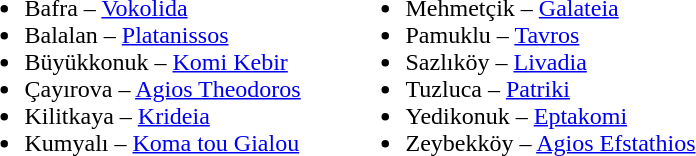<table>
<tr ---->
<td width="250" valign="top"><br><ul><li>Bafra – <a href='#'>Vokolida</a></li><li>Balalan – <a href='#'>Platanissos</a></li><li>Büyükkonuk – <a href='#'>Komi Kebir</a></li><li>Çayırova – <a href='#'>Agios Theodoros</a></li><li>Kilitkaya – <a href='#'>Krideia</a></li><li>Kumyalı – <a href='#'>Koma tou Gialou</a></li></ul></td>
<td width="250" valign="top"><br><ul><li>Mehmetçik – <a href='#'>Galateia</a></li><li>Pamuklu – <a href='#'>Tavros</a></li><li>Sazlıköy – <a href='#'>Livadia</a></li><li>Tuzluca – <a href='#'>Patriki</a></li><li>Yedikonuk – <a href='#'>Eptakomi</a></li><li>Zeybekköy – <a href='#'>Agios Efstathios</a></li></ul></td>
</tr>
</table>
